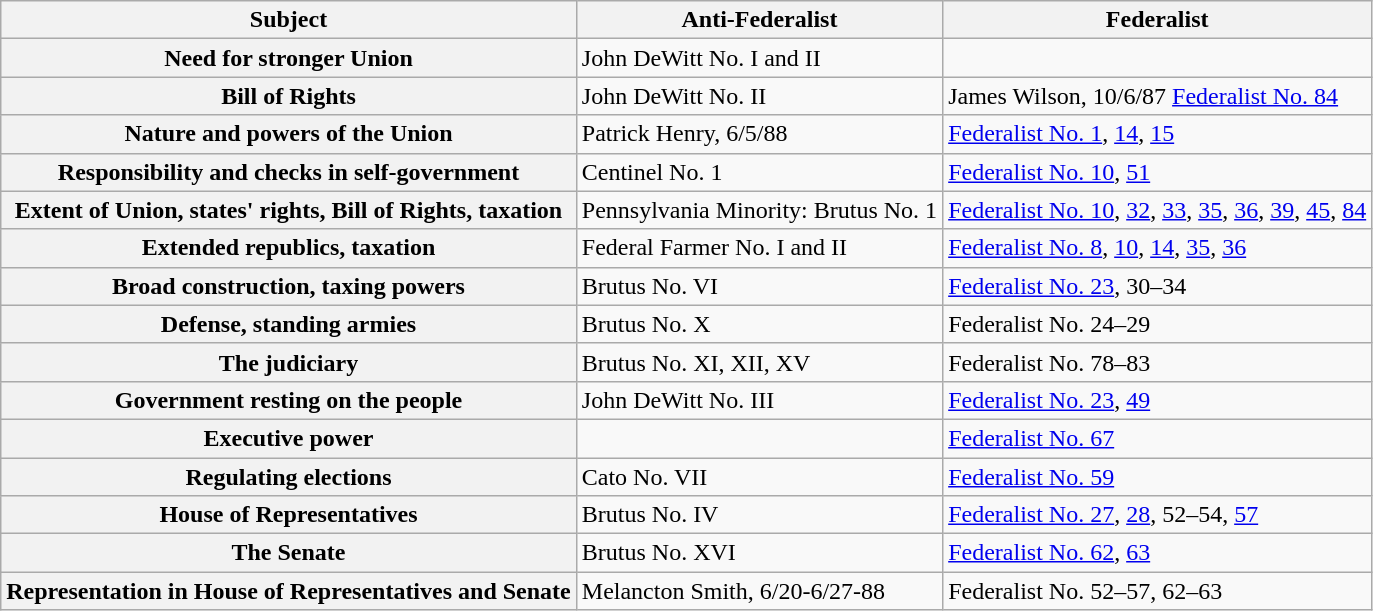<table class="wikitable plainrowheaders">
<tr>
<th scope="col">Subject</th>
<th scope="col">Anti-Federalist</th>
<th scope="col">Federalist</th>
</tr>
<tr>
<th scope="row">Need for stronger Union</th>
<td>John DeWitt No. I and II</td>
<td></td>
</tr>
<tr>
<th scope="row">Bill of Rights</th>
<td>John DeWitt No. II</td>
<td>James Wilson, 10/6/87 <a href='#'>Federalist No. 84</a></td>
</tr>
<tr>
<th scope="row">Nature and powers of the Union</th>
<td>Patrick Henry, 6/5/88</td>
<td><a href='#'>Federalist No. 1</a>, <a href='#'>14</a>, <a href='#'>15</a></td>
</tr>
<tr>
<th scope="row">Responsibility and checks in self-government</th>
<td>Centinel No. 1</td>
<td><a href='#'>Federalist No. 10</a>, <a href='#'>51</a></td>
</tr>
<tr>
<th scope="row">Extent of Union, states' rights, Bill of Rights, taxation</th>
<td>Pennsylvania Minority: Brutus No. 1</td>
<td><a href='#'>Federalist No. 10</a>, <a href='#'>32</a>, <a href='#'>33</a>, <a href='#'>35</a>, <a href='#'>36</a>, <a href='#'>39</a>, <a href='#'>45</a>, <a href='#'>84</a></td>
</tr>
<tr>
<th scope="row">Extended republics, taxation</th>
<td>Federal Farmer No. I and II</td>
<td><a href='#'>Federalist No. 8</a>, <a href='#'>10</a>, <a href='#'>14</a>, <a href='#'>35</a>, <a href='#'>36</a></td>
</tr>
<tr>
<th scope="row">Broad construction, taxing powers</th>
<td>Brutus No. VI</td>
<td><a href='#'>Federalist No. 23</a>, 30–34</td>
</tr>
<tr>
<th scope="row">Defense, standing armies</th>
<td>Brutus No. X</td>
<td>Federalist No. 24–29</td>
</tr>
<tr>
<th scope="row">The judiciary</th>
<td>Brutus No. XI, XII, XV</td>
<td>Federalist No. 78–83</td>
</tr>
<tr>
<th scope="row">Government resting on the people</th>
<td>John DeWitt No. III</td>
<td><a href='#'>Federalist No. 23</a>, <a href='#'>49</a></td>
</tr>
<tr>
<th scope="row">Executive power</th>
<td></td>
<td><a href='#'>Federalist No. 67</a></td>
</tr>
<tr>
<th scope="row">Regulating elections</th>
<td>Cato No. VII</td>
<td><a href='#'>Federalist No. 59</a></td>
</tr>
<tr>
<th scope="row">House of Representatives</th>
<td>Brutus No. IV</td>
<td><a href='#'>Federalist No. 27</a>, <a href='#'>28</a>, 52–54, <a href='#'>57</a></td>
</tr>
<tr>
<th scope="row">The Senate</th>
<td>Brutus No. XVI</td>
<td><a href='#'>Federalist No. 62</a>, <a href='#'>63</a></td>
</tr>
<tr>
<th scope="row">Representation in House of Representatives and Senate</th>
<td>Melancton Smith, 6/20-6/27-88</td>
<td>Federalist No. 52–57, 62–63</td>
</tr>
</table>
